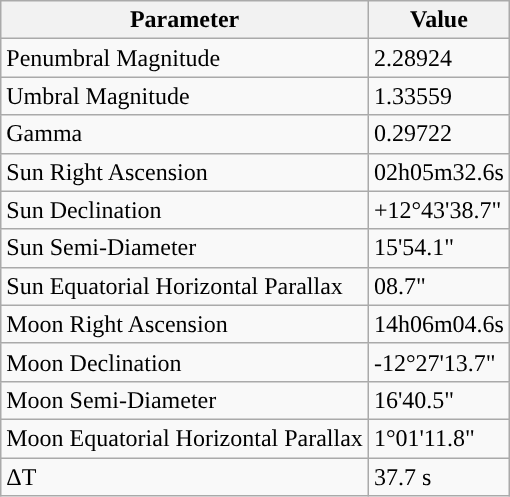<table class="wikitable">
<tr>
<th>Parameter</th>
<th>Value</th>
</tr>
<tr>
<td>Penumbral Magnitude</td>
<td>2.28924</td>
</tr>
<tr>
<td>Umbral Magnitude</td>
<td>1.33559</td>
</tr>
<tr>
<td>Gamma</td>
<td>0.29722</td>
</tr>
<tr>
<td>Sun Right Ascension</td>
<td>02h05m32.6s</td>
</tr>
<tr>
<td>Sun Declination</td>
<td>+12°43'38.7"</td>
</tr>
<tr>
<td>Sun Semi-Diameter</td>
<td>15'54.1"</td>
</tr>
<tr>
<td>Sun Equatorial Horizontal Parallax</td>
<td>08.7"</td>
</tr>
<tr>
<td>Moon Right Ascension</td>
<td>14h06m04.6s</td>
</tr>
<tr>
<td>Moon Declination</td>
<td>-12°27'13.7"</td>
</tr>
<tr>
<td>Moon Semi-Diameter</td>
<td>16'40.5"</td>
</tr>
<tr>
<td>Moon Equatorial Horizontal Parallax</td>
<td>1°01'11.8"</td>
</tr>
<tr>
<td>ΔT</td>
<td>37.7 s</td>
</tr>
</table>
